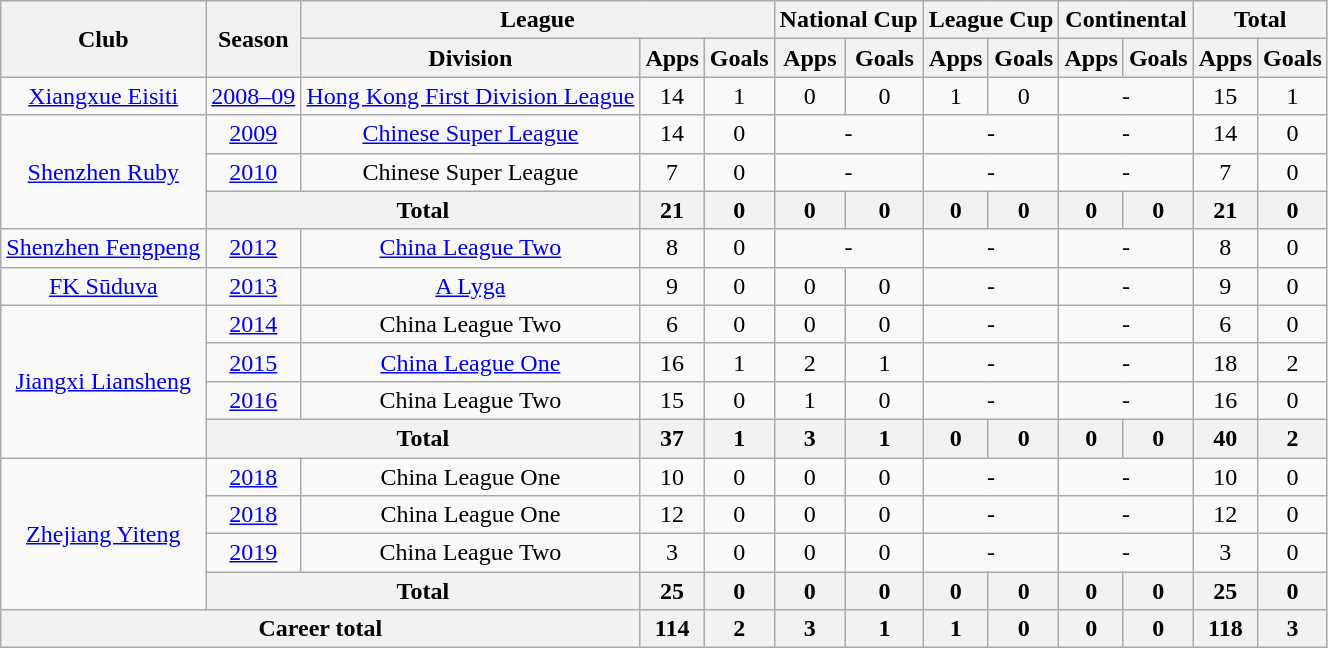<table class="wikitable" style="text-align: center">
<tr>
<th rowspan="2">Club</th>
<th rowspan="2">Season</th>
<th colspan="3">League</th>
<th colspan="2">National Cup</th>
<th colspan="2">League Cup</th>
<th colspan="2">Continental</th>
<th colspan="2">Total</th>
</tr>
<tr>
<th>Division</th>
<th>Apps</th>
<th>Goals</th>
<th>Apps</th>
<th>Goals</th>
<th>Apps</th>
<th>Goals</th>
<th>Apps</th>
<th>Goals</th>
<th>Apps</th>
<th>Goals</th>
</tr>
<tr>
<td><a href='#'>Xiangxue Eisiti</a></td>
<td><a href='#'>2008–09</a></td>
<td><a href='#'>Hong Kong First Division League</a></td>
<td>14</td>
<td>1</td>
<td>0</td>
<td>0</td>
<td>1</td>
<td>0</td>
<td colspan="2">-</td>
<td>15</td>
<td>1</td>
</tr>
<tr>
<td rowspan=3><a href='#'>Shenzhen Ruby</a></td>
<td><a href='#'>2009</a></td>
<td><a href='#'>Chinese Super League</a></td>
<td>14</td>
<td>0</td>
<td colspan="2">-</td>
<td colspan="2">-</td>
<td colspan="2">-</td>
<td>14</td>
<td>0</td>
</tr>
<tr>
<td><a href='#'>2010</a></td>
<td>Chinese Super League</td>
<td>7</td>
<td>0</td>
<td colspan="2">-</td>
<td colspan="2">-</td>
<td colspan="2">-</td>
<td>7</td>
<td>0</td>
</tr>
<tr>
<th colspan="2"><strong>Total</strong></th>
<th>21</th>
<th>0</th>
<th>0</th>
<th>0</th>
<th>0</th>
<th>0</th>
<th>0</th>
<th>0</th>
<th>21</th>
<th>0</th>
</tr>
<tr>
<td><a href='#'>Shenzhen Fengpeng</a></td>
<td><a href='#'>2012</a></td>
<td><a href='#'>China League Two</a></td>
<td>8</td>
<td>0</td>
<td colspan="2">-</td>
<td colspan="2">-</td>
<td colspan="2">-</td>
<td>8</td>
<td>0</td>
</tr>
<tr>
<td><a href='#'>FK Sūduva</a></td>
<td><a href='#'>2013</a></td>
<td><a href='#'>A Lyga</a></td>
<td>9</td>
<td>0</td>
<td>0</td>
<td>0</td>
<td colspan="2">-</td>
<td colspan="2">-</td>
<td>9</td>
<td>0</td>
</tr>
<tr>
<td rowspan=4><a href='#'>Jiangxi Liansheng</a></td>
<td><a href='#'>2014</a></td>
<td>China League Two</td>
<td>6</td>
<td>0</td>
<td>0</td>
<td>0</td>
<td colspan="2">-</td>
<td colspan="2">-</td>
<td>6</td>
<td>0</td>
</tr>
<tr>
<td><a href='#'>2015</a></td>
<td><a href='#'>China League One</a></td>
<td>16</td>
<td>1</td>
<td>2</td>
<td>1</td>
<td colspan="2">-</td>
<td colspan="2">-</td>
<td>18</td>
<td>2</td>
</tr>
<tr>
<td><a href='#'>2016</a></td>
<td>China League Two</td>
<td>15</td>
<td>0</td>
<td>1</td>
<td>0</td>
<td colspan="2">-</td>
<td colspan="2">-</td>
<td>16</td>
<td>0</td>
</tr>
<tr>
<th colspan="2"><strong>Total</strong></th>
<th>37</th>
<th>1</th>
<th>3</th>
<th>1</th>
<th>0</th>
<th>0</th>
<th>0</th>
<th>0</th>
<th>40</th>
<th>2</th>
</tr>
<tr>
<td rowspan=4><a href='#'>Zhejiang Yiteng</a></td>
<td><a href='#'>2018</a></td>
<td>China League One</td>
<td>10</td>
<td>0</td>
<td>0</td>
<td>0</td>
<td colspan="2">-</td>
<td colspan="2">-</td>
<td>10</td>
<td>0</td>
</tr>
<tr>
<td><a href='#'>2018</a></td>
<td>China League One</td>
<td>12</td>
<td>0</td>
<td>0</td>
<td>0</td>
<td colspan="2">-</td>
<td colspan="2">-</td>
<td>12</td>
<td>0</td>
</tr>
<tr>
<td><a href='#'>2019</a></td>
<td>China League Two</td>
<td>3</td>
<td>0</td>
<td>0</td>
<td>0</td>
<td colspan="2">-</td>
<td colspan="2">-</td>
<td>3</td>
<td>0</td>
</tr>
<tr>
<th colspan="2"><strong>Total</strong></th>
<th>25</th>
<th>0</th>
<th>0</th>
<th>0</th>
<th>0</th>
<th>0</th>
<th>0</th>
<th>0</th>
<th>25</th>
<th>0</th>
</tr>
<tr>
<th colspan=3>Career total</th>
<th>114</th>
<th>2</th>
<th>3</th>
<th>1</th>
<th>1</th>
<th>0</th>
<th>0</th>
<th>0</th>
<th>118</th>
<th>3</th>
</tr>
</table>
